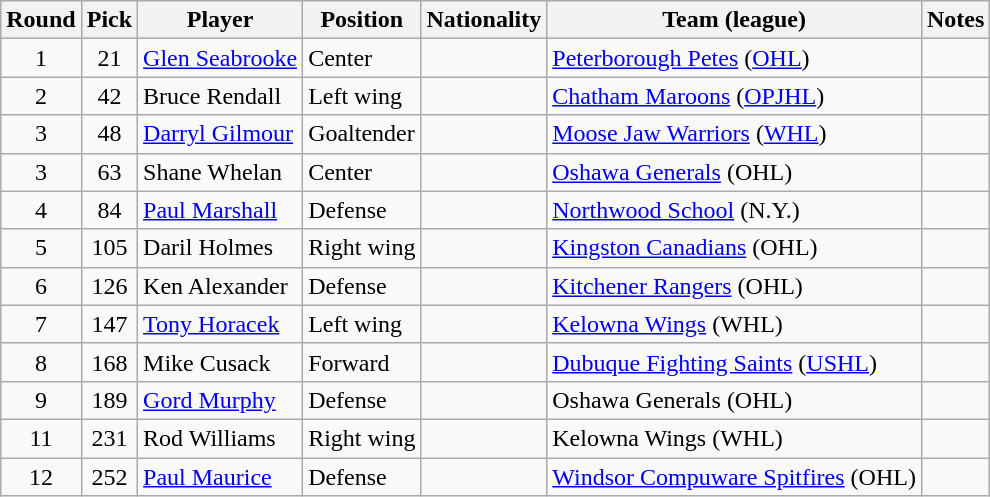<table class="wikitable">
<tr>
<th>Round</th>
<th>Pick</th>
<th>Player</th>
<th>Position</th>
<th>Nationality</th>
<th>Team (league)</th>
<th>Notes</th>
</tr>
<tr>
<td style="text-align:center">1</td>
<td style="text-align:center">21</td>
<td><a href='#'>Glen Seabrooke</a></td>
<td>Center</td>
<td></td>
<td><a href='#'>Peterborough Petes</a> (<a href='#'>OHL</a>)</td>
<td></td>
</tr>
<tr>
<td style="text-align:center">2</td>
<td style="text-align:center">42</td>
<td>Bruce Rendall</td>
<td>Left wing</td>
<td></td>
<td><a href='#'>Chatham Maroons</a> (<a href='#'>OPJHL</a>)</td>
<td></td>
</tr>
<tr>
<td style="text-align:center">3</td>
<td style="text-align:center">48</td>
<td><a href='#'>Darryl Gilmour</a></td>
<td>Goaltender</td>
<td></td>
<td><a href='#'>Moose Jaw Warriors</a> (<a href='#'>WHL</a>)</td>
<td></td>
</tr>
<tr>
<td style="text-align:center">3</td>
<td style="text-align:center">63</td>
<td>Shane Whelan</td>
<td>Center</td>
<td></td>
<td><a href='#'>Oshawa Generals</a> (OHL)</td>
<td></td>
</tr>
<tr>
<td style="text-align:center">4</td>
<td style="text-align:center">84</td>
<td><a href='#'>Paul Marshall</a></td>
<td>Defense</td>
<td></td>
<td><a href='#'>Northwood School</a> (N.Y.)</td>
<td></td>
</tr>
<tr>
<td style="text-align:center">5</td>
<td style="text-align:center">105</td>
<td>Daril Holmes</td>
<td>Right wing</td>
<td></td>
<td><a href='#'>Kingston Canadians</a> (OHL)</td>
<td></td>
</tr>
<tr>
<td style="text-align:center">6</td>
<td style="text-align:center">126</td>
<td>Ken Alexander</td>
<td>Defense</td>
<td></td>
<td><a href='#'>Kitchener Rangers</a> (OHL)</td>
<td></td>
</tr>
<tr>
<td style="text-align:center">7</td>
<td style="text-align:center">147</td>
<td><a href='#'>Tony Horacek</a></td>
<td>Left wing</td>
<td></td>
<td><a href='#'>Kelowna Wings</a> (WHL)</td>
<td></td>
</tr>
<tr>
<td style="text-align:center">8</td>
<td style="text-align:center">168</td>
<td>Mike Cusack</td>
<td>Forward</td>
<td></td>
<td><a href='#'>Dubuque Fighting Saints</a> (<a href='#'>USHL</a>)</td>
<td></td>
</tr>
<tr>
<td style="text-align:center">9</td>
<td style="text-align:center">189</td>
<td><a href='#'>Gord Murphy</a></td>
<td>Defense</td>
<td></td>
<td>Oshawa Generals (OHL)</td>
<td></td>
</tr>
<tr>
<td style="text-align:center">11</td>
<td style="text-align:center">231</td>
<td>Rod Williams</td>
<td>Right wing</td>
<td></td>
<td>Kelowna Wings (WHL)</td>
<td></td>
</tr>
<tr>
<td style="text-align:center">12</td>
<td style="text-align:center">252</td>
<td><a href='#'>Paul Maurice</a></td>
<td>Defense</td>
<td></td>
<td><a href='#'>Windsor Compuware Spitfires</a> (OHL)</td>
<td></td>
</tr>
</table>
